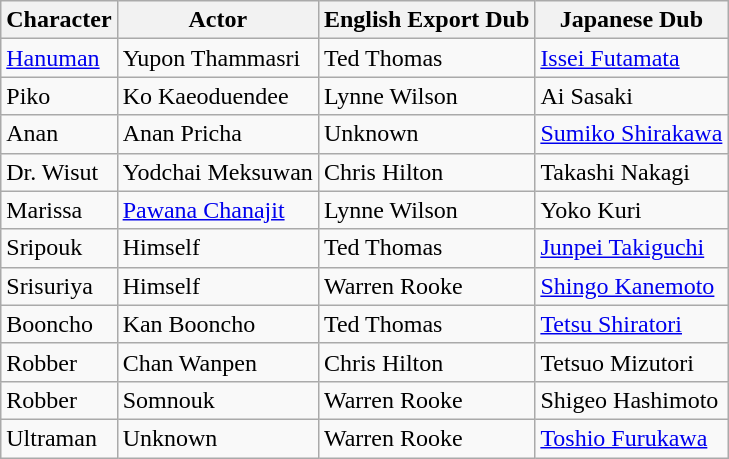<table class="wikitable">
<tr>
<th>Character</th>
<th>Actor</th>
<th>English Export Dub</th>
<th>Japanese Dub</th>
</tr>
<tr>
<td><a href='#'>Hanuman</a></td>
<td>Yupon Thammasri</td>
<td>Ted Thomas</td>
<td><a href='#'>Issei Futamata</a></td>
</tr>
<tr>
<td>Piko</td>
<td>Ko Kaeoduendee</td>
<td>Lynne Wilson</td>
<td>Ai Sasaki</td>
</tr>
<tr>
<td>Anan</td>
<td>Anan Pricha</td>
<td>Unknown</td>
<td><a href='#'>Sumiko Shirakawa</a></td>
</tr>
<tr>
<td>Dr. Wisut</td>
<td>Yodchai Meksuwan</td>
<td>Chris Hilton</td>
<td>Takashi Nakagi</td>
</tr>
<tr>
<td>Marissa</td>
<td><a href='#'>Pawana Chanajit</a></td>
<td>Lynne Wilson</td>
<td>Yoko Kuri</td>
</tr>
<tr>
<td>Sripouk</td>
<td>Himself</td>
<td>Ted Thomas</td>
<td><a href='#'>Junpei Takiguchi</a></td>
</tr>
<tr>
<td>Srisuriya</td>
<td>Himself</td>
<td>Warren Rooke</td>
<td><a href='#'>Shingo Kanemoto</a></td>
</tr>
<tr>
<td>Booncho</td>
<td>Kan Booncho</td>
<td>Ted Thomas</td>
<td><a href='#'>Tetsu Shiratori</a></td>
</tr>
<tr>
<td>Robber</td>
<td>Chan Wanpen</td>
<td>Chris Hilton</td>
<td>Tetsuo Mizutori</td>
</tr>
<tr>
<td>Robber</td>
<td>Somnouk</td>
<td>Warren Rooke</td>
<td>Shigeo Hashimoto</td>
</tr>
<tr>
<td>Ultraman</td>
<td>Unknown</td>
<td>Warren Rooke</td>
<td><a href='#'>Toshio Furukawa</a></td>
</tr>
</table>
